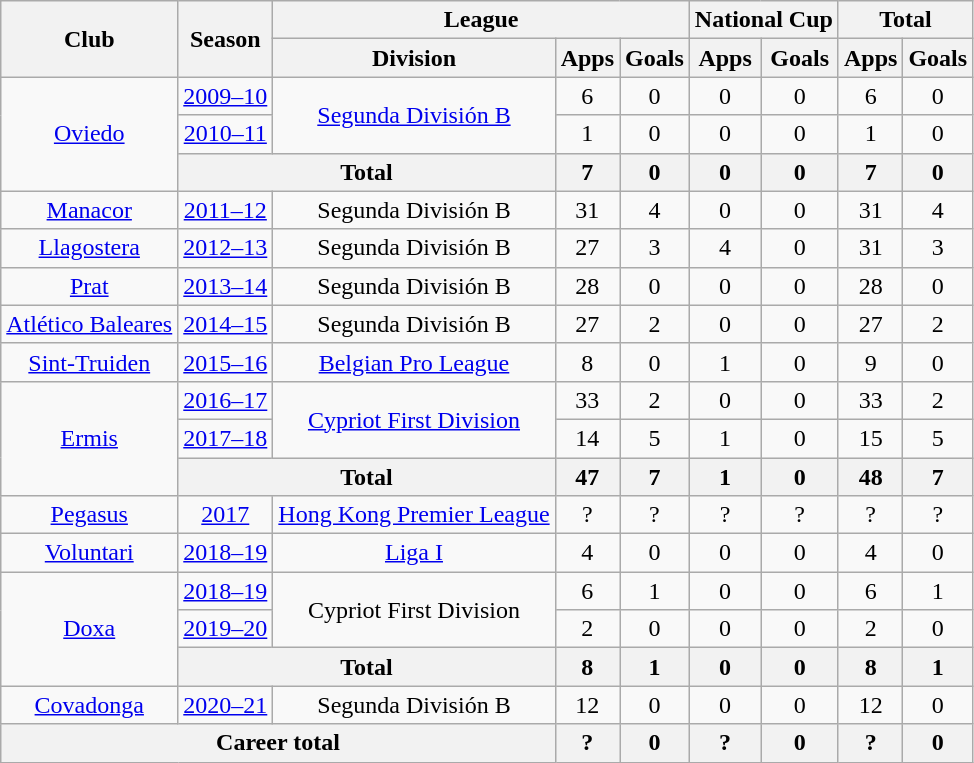<table class="wikitable" style="text-align:center">
<tr>
<th rowspan="2">Club</th>
<th rowspan="2">Season</th>
<th colspan="3">League</th>
<th colspan="2">National Cup</th>
<th colspan="2">Total</th>
</tr>
<tr>
<th>Division</th>
<th>Apps</th>
<th>Goals</th>
<th>Apps</th>
<th>Goals</th>
<th>Apps</th>
<th>Goals</th>
</tr>
<tr>
<td rowspan="3"><a href='#'>Oviedo</a></td>
<td><a href='#'>2009–10</a></td>
<td rowspan="2"><a href='#'>Segunda División B</a></td>
<td>6</td>
<td>0</td>
<td>0</td>
<td>0</td>
<td>6</td>
<td>0</td>
</tr>
<tr>
<td><a href='#'>2010–11</a></td>
<td>1</td>
<td>0</td>
<td>0</td>
<td>0</td>
<td>1</td>
<td>0</td>
</tr>
<tr>
<th colspan="2">Total</th>
<th>7</th>
<th>0</th>
<th>0</th>
<th>0</th>
<th>7</th>
<th>0</th>
</tr>
<tr>
<td><a href='#'>Manacor</a></td>
<td><a href='#'>2011–12</a></td>
<td>Segunda División B</td>
<td>31</td>
<td>4</td>
<td>0</td>
<td>0</td>
<td>31</td>
<td>4</td>
</tr>
<tr>
<td><a href='#'>Llagostera</a></td>
<td><a href='#'>2012–13</a></td>
<td>Segunda División B</td>
<td>27</td>
<td>3</td>
<td>4</td>
<td>0</td>
<td>31</td>
<td>3</td>
</tr>
<tr>
<td><a href='#'>Prat</a></td>
<td><a href='#'>2013–14</a></td>
<td>Segunda División B</td>
<td>28</td>
<td>0</td>
<td>0</td>
<td>0</td>
<td>28</td>
<td>0</td>
</tr>
<tr>
<td><a href='#'>Atlético Baleares</a></td>
<td><a href='#'>2014–15</a></td>
<td>Segunda División B</td>
<td>27</td>
<td>2</td>
<td>0</td>
<td>0</td>
<td>27</td>
<td>2</td>
</tr>
<tr>
<td><a href='#'>Sint-Truiden</a></td>
<td><a href='#'>2015–16</a></td>
<td><a href='#'>Belgian Pro League</a></td>
<td>8</td>
<td>0</td>
<td>1</td>
<td>0</td>
<td>9</td>
<td>0</td>
</tr>
<tr>
<td rowspan="3"><a href='#'>Ermis</a></td>
<td><a href='#'>2016–17</a></td>
<td rowspan="2"><a href='#'>Cypriot First Division</a></td>
<td>33</td>
<td>2</td>
<td>0</td>
<td>0</td>
<td>33</td>
<td>2</td>
</tr>
<tr>
<td><a href='#'>2017–18</a></td>
<td>14</td>
<td>5</td>
<td>1</td>
<td>0</td>
<td>15</td>
<td>5</td>
</tr>
<tr>
<th colspan="2">Total</th>
<th>47</th>
<th>7</th>
<th>1</th>
<th>0</th>
<th>48</th>
<th>7</th>
</tr>
<tr>
<td><a href='#'>Pegasus</a></td>
<td><a href='#'>2017</a></td>
<td><a href='#'>Hong Kong Premier League</a></td>
<td>?</td>
<td>?</td>
<td>?</td>
<td>?</td>
<td>?</td>
<td>?</td>
</tr>
<tr>
<td><a href='#'>Voluntari</a></td>
<td><a href='#'>2018–19</a></td>
<td><a href='#'>Liga I</a></td>
<td>4</td>
<td>0</td>
<td>0</td>
<td>0</td>
<td>4</td>
<td>0</td>
</tr>
<tr>
<td rowspan="3"><a href='#'>Doxa</a></td>
<td><a href='#'>2018–19</a></td>
<td rowspan="2">Cypriot First Division</td>
<td>6</td>
<td>1</td>
<td>0</td>
<td>0</td>
<td>6</td>
<td>1</td>
</tr>
<tr>
<td><a href='#'>2019–20</a></td>
<td>2</td>
<td>0</td>
<td>0</td>
<td>0</td>
<td>2</td>
<td>0</td>
</tr>
<tr>
<th colspan="2">Total</th>
<th>8</th>
<th>1</th>
<th>0</th>
<th>0</th>
<th>8</th>
<th>1</th>
</tr>
<tr>
<td><a href='#'>Covadonga</a></td>
<td><a href='#'>2020–21</a></td>
<td>Segunda División B</td>
<td>12</td>
<td>0</td>
<td>0</td>
<td>0</td>
<td>12</td>
<td>0</td>
</tr>
<tr>
<th colspan="3">Career total</th>
<th>?</th>
<th>0</th>
<th>?</th>
<th>0</th>
<th>?</th>
<th>0</th>
</tr>
</table>
